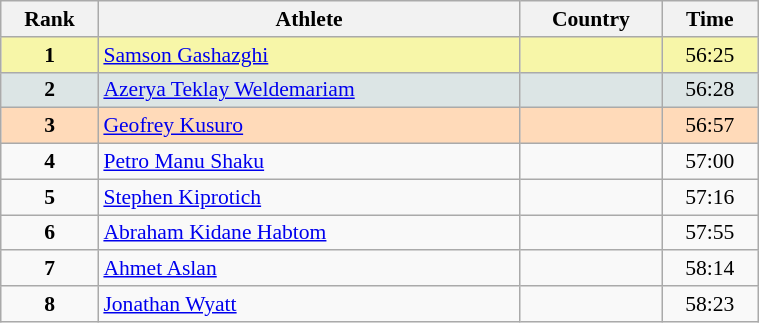<table class="wikitable" width=40% style="font-size:90%; text-align:center;">
<tr>
<th>Rank</th>
<th>Athlete</th>
<th>Country</th>
<th>Time</th>
</tr>
<tr style="background-color:#F7F6A8;">
<td style="text-align:center"><strong>1</strong></td>
<td align=left><a href='#'>Samson Gashazghi</a></td>
<td align=left></td>
<td>56:25</td>
</tr>
<tr style="background-color:#DCE5E5;">
<td style="text-align:center"><strong>2</strong></td>
<td align=left><a href='#'>Azerya Teklay Weldemariam</a></td>
<td align=left></td>
<td>56:28</td>
</tr>
<tr style="background-color:#FFDAB9;">
<td style="text-align:center"><strong>3</strong></td>
<td align=left><a href='#'>Geofrey Kusuro</a></td>
<td align=left></td>
<td>56:57</td>
</tr>
<tr>
<td style="text-align:center"><strong>4</strong></td>
<td align=left><a href='#'>Petro Manu Shaku</a></td>
<td align=left></td>
<td>57:00</td>
</tr>
<tr>
<td style="text-align:center"><strong>5</strong></td>
<td align=left><a href='#'>Stephen Kiprotich</a></td>
<td align=left></td>
<td>57:16</td>
</tr>
<tr>
<td style="text-align:center"><strong>6</strong></td>
<td align=left><a href='#'>Abraham Kidane Habtom</a></td>
<td align=left></td>
<td>57:55</td>
</tr>
<tr>
<td style="text-align:center"><strong>7</strong></td>
<td align=left><a href='#'>Ahmet Aslan</a></td>
<td align=left></td>
<td>58:14</td>
</tr>
<tr>
<td style="text-align:center"><strong>8</strong></td>
<td align=left><a href='#'>Jonathan Wyatt</a></td>
<td align=left></td>
<td>58:23</td>
</tr>
</table>
